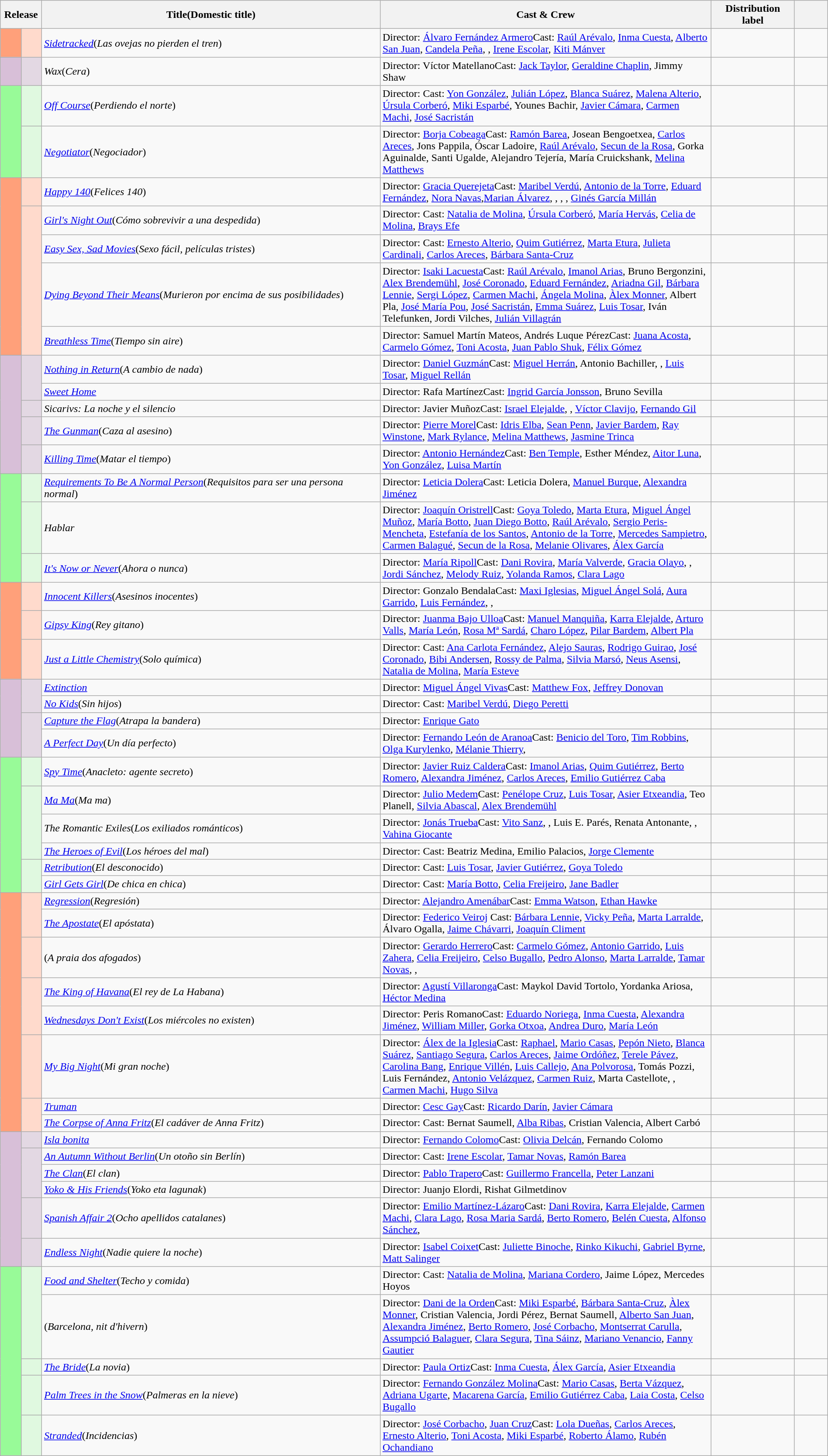<table class="wikitable sortable" style="width:100%;">
<tr>
<th colspan="2" style="width:5%;">Release</th>
<th>Title(Domestic title)</th>
<th style="width:40%;">Cast & Crew</th>
<th>Distribution label</th>
<th style="width:4%;"></th>
</tr>
<tr>
<td rowspan = "1" bgcolor = #ffa07a></td>
<td bgcolor = "#ffdacc"></td>
<td><em><a href='#'>Sidetracked</a></em>(<em>Las ovejas no pierden el tren</em>)</td>
<td>Director: <a href='#'>Álvaro Fernández Armero</a>Cast: <a href='#'>Raúl Arévalo</a>, <a href='#'>Inma Cuesta</a>, <a href='#'>Alberto San Juan</a>, <a href='#'>Candela Peña</a>, , <a href='#'>Irene Escolar</a>, <a href='#'>Kiti Mánver</a></td>
<td></td>
<td></td>
</tr>
<tr>
<td rowspan = "1" bgcolor = "#d8bfd8"></td>
<td bgcolor = "#e3d8e3"></td>
<td><em>Wax</em>(<em>Cera</em>)</td>
<td>Director: Víctor MatellanoCast: <a href='#'>Jack Taylor</a>, <a href='#'>Geraldine Chaplin</a>, Jimmy Shaw</td>
<td></td>
<td></td>
</tr>
<tr>
<td rowspan = "2" bgcolor = "#98fb98"></td>
<td bgcolor = "#e0f9e0"></td>
<td><em><a href='#'>Off Course</a></em>(<em>Perdiendo el norte</em>)</td>
<td>Director: Cast: <a href='#'>Yon González</a>, <a href='#'>Julián López</a>, <a href='#'>Blanca Suárez</a>, <a href='#'>Malena Alterio</a>, <a href='#'>Úrsula Corberó</a>, <a href='#'>Miki Esparbé</a>, Younes Bachir, <a href='#'>Javier Cámara</a>, <a href='#'>Carmen Machi</a>, <a href='#'>José Sacristán</a></td>
<td></td>
<td></td>
</tr>
<tr>
<td bgcolor = "#e0f9e0"></td>
<td><em><a href='#'>Negotiator</a></em>(<em>Negociador</em>)</td>
<td>Director: <a href='#'>Borja Cobeaga</a>Cast: <a href='#'>Ramón Barea</a>, Josean Bengoetxea, <a href='#'>Carlos Areces</a>, Jons Pappila, Óscar Ladoire, <a href='#'>Raúl Arévalo</a>, <a href='#'>Secun de la Rosa</a>, Gorka Aguinalde, Santi Ugalde, Alejandro Tejería, María Cruickshank, <a href='#'>Melina Matthews</a></td>
<td></td>
<td></td>
</tr>
<tr>
<td rowspan = "5" bgcolor = #ffa07a></td>
<td bgcolor = "#ffdacc"></td>
<td><em><a href='#'>Happy 140</a></em>(<em>Felices 140</em>)</td>
<td>Director: <a href='#'>Gracia Querejeta</a>Cast: <a href='#'>Maribel Verdú</a>, <a href='#'>Antonio de la Torre</a>, <a href='#'>Eduard Fernández</a>, <a href='#'>Nora Navas</a>,<a href='#'>Marian Álvarez</a>, , , , <a href='#'>Ginés García Millán</a></td>
<td></td>
<td></td>
</tr>
<tr>
<td rowspan = "4" bgcolor = "#ffdacc"></td>
<td><em><a href='#'>Girl's Night Out</a></em>(<em>Cómo sobrevivir a una despedida</em>)</td>
<td>Director: Cast: <a href='#'>Natalia de Molina</a>, <a href='#'>Úrsula Corberó</a>, <a href='#'>María Hervás</a>, <a href='#'>Celia de Molina</a>, <a href='#'>Brays Efe</a></td>
<td></td>
<td></td>
</tr>
<tr>
<td><em><a href='#'>Easy Sex, Sad Movies</a></em>(<em>Sexo fácil, películas tristes</em>)</td>
<td>Director: Cast: <a href='#'>Ernesto Alterio</a>, <a href='#'>Quim Gutiérrez</a>, <a href='#'>Marta Etura</a>, <a href='#'>Julieta Cardinali</a>, <a href='#'>Carlos Areces</a>, <a href='#'>Bárbara Santa-Cruz</a></td>
<td></td>
<td></td>
</tr>
<tr>
<td><em><a href='#'>Dying Beyond Their Means</a></em>(<em>Murieron por encima de sus posibilidades</em>)</td>
<td>Director: <a href='#'>Isaki Lacuesta</a>Cast: <a href='#'>Raúl Arévalo</a>, <a href='#'>Imanol Arias</a>, Bruno Bergonzini, <a href='#'>Alex Brendemühl</a>, <a href='#'>José Coronado</a>, <a href='#'>Eduard Fernández</a>, <a href='#'>Ariadna Gil</a>, <a href='#'>Bárbara Lennie</a>, <a href='#'>Sergi López</a>, <a href='#'>Carmen Machi</a>, <a href='#'>Ángela Molina</a>, <a href='#'>Àlex Monner</a>, Albert Pla, <a href='#'>José María Pou</a>, <a href='#'>José Sacristán</a>, <a href='#'>Emma Suárez</a>, <a href='#'>Luis Tosar</a>, Iván Telefunken, Jordi Vilches, <a href='#'>Julián Villagrán</a></td>
<td></td>
<td></td>
</tr>
<tr>
<td><em><a href='#'>Breathless Time</a></em>(<em>Tiempo sin aire</em>)</td>
<td>Director: Samuel Martín Mateos, Andrés Luque PérezCast: <a href='#'>Juana Acosta</a>, <a href='#'>Carmelo Gómez</a>, <a href='#'>Toni Acosta</a>, <a href='#'>Juan Pablo Shuk</a>, <a href='#'>Félix Gómez</a></td>
<td></td>
<td></td>
</tr>
<tr>
<td rowspan = "5" bgcolor = "#d8bfd8"></td>
<td rowspan = "2" bgcolor = "#e3d8e3"></td>
<td><em><a href='#'>Nothing in Return</a></em>(<em>A cambio de nada</em>)</td>
<td>Director: <a href='#'>Daniel Guzmán</a>Cast: <a href='#'>Miguel Herrán</a>, Antonio Bachiller, , <a href='#'>Luis Tosar</a>, <a href='#'>Miguel Rellán</a></td>
<td></td>
<td></td>
</tr>
<tr>
<td><em><a href='#'>Sweet Home</a></em></td>
<td>Director: Rafa MartínezCast: <a href='#'>Ingrid García Jonsson</a>, Bruno Sevilla</td>
<td></td>
<td></td>
</tr>
<tr>
<td bgcolor = "#e3d8e3"></td>
<td><em>Sicarivs: La noche y el silencio</em></td>
<td>Director: Javier MuñozCast: <a href='#'>Israel Elejalde</a>, , <a href='#'>Víctor Clavijo</a>, <a href='#'>Fernando Gil</a></td>
<td></td>
<td></td>
</tr>
<tr>
<td bgcolor = "#e3d8e3"></td>
<td><em><a href='#'>The Gunman</a></em>(<em>Caza al asesino</em>)</td>
<td>Director: <a href='#'>Pierre Morel</a>Cast: <a href='#'>Idris Elba</a>, <a href='#'>Sean Penn</a>, <a href='#'>Javier Bardem</a>, <a href='#'>Ray Winstone</a>, <a href='#'>Mark Rylance</a>, <a href='#'>Melina Matthews</a>, <a href='#'>Jasmine Trinca</a></td>
<td></td>
<td></td>
</tr>
<tr>
<td bgcolor = "#e3d8e3"></td>
<td><em><a href='#'>Killing Time</a></em>(<em>Matar el tiempo</em>)</td>
<td>Director: <a href='#'>Antonio Hernández</a>Cast: <a href='#'>Ben Temple</a>, Esther Méndez, <a href='#'>Aitor Luna</a>, <a href='#'>Yon González</a>, <a href='#'>Luisa Martín</a></td>
<td></td>
<td></td>
</tr>
<tr>
<td rowspan = "3" bgcolor = "#98fb98"></td>
<td bgcolor = "#e0f9e0"></td>
<td><em><a href='#'>Requirements To Be A Normal Person</a></em>(<em>Requisitos para ser una persona normal</em>)</td>
<td>Director: <a href='#'>Leticia Dolera</a>Cast: Leticia Dolera, <a href='#'>Manuel Burque</a>, <a href='#'>Alexandra Jiménez</a></td>
<td></td>
<td></td>
</tr>
<tr>
<td bgcolor = "#e0f9e0"></td>
<td><em>Hablar</em></td>
<td>Director: <a href='#'>Joaquín Oristrell</a>Cast: <a href='#'>Goya Toledo</a>, <a href='#'>Marta Etura</a>, <a href='#'>Miguel Ángel Muñoz</a>, <a href='#'>María Botto</a>, <a href='#'>Juan Diego Botto</a>, <a href='#'>Raúl Arévalo</a>, <a href='#'>Sergio Peris-Mencheta</a>, <a href='#'>Estefanía de los Santos</a>, <a href='#'>Antonio de la Torre</a>, <a href='#'>Mercedes Sampietro</a>, <a href='#'>Carmen Balagué</a>, <a href='#'>Secun de la Rosa</a>, <a href='#'>Melanie Olivares</a>, <a href='#'>Álex García</a></td>
<td></td>
<td></td>
</tr>
<tr>
<td bgcolor = "#e0f9e0"></td>
<td><a href='#'><em>It's Now or Never</em></a>(<em>Ahora o nunca</em>)</td>
<td>Director: <a href='#'>María Ripoll</a>Cast: <a href='#'>Dani Rovira</a>, <a href='#'>María Valverde</a>, <a href='#'>Gracia Olayo</a>, , <a href='#'>Jordi Sánchez</a>, <a href='#'>Melody Ruiz</a>, <a href='#'>Yolanda Ramos</a>, <a href='#'>Clara Lago</a></td>
<td></td>
<td></td>
</tr>
<tr>
<td rowspan = "3" bgcolor = #ffa07a></td>
<td bgcolor = "#ffdacc"></td>
<td><em><a href='#'>Innocent Killers</a></em>(<em>Asesinos inocentes</em>)</td>
<td>Director: Gonzalo BendalaCast: <a href='#'>Maxi Iglesias</a>, <a href='#'>Miguel Ángel Solá</a>, <a href='#'>Aura Garrido</a>, <a href='#'>Luis Fernández</a>, , </td>
<td></td>
<td></td>
</tr>
<tr>
<td bgcolor = "#ffdacc"></td>
<td><em><a href='#'>Gipsy King</a></em>(<em>Rey gitano</em>)</td>
<td>Director: <a href='#'>Juanma Bajo Ulloa</a>Cast: <a href='#'>Manuel Manquiña</a>, <a href='#'>Karra Elejalde</a>, <a href='#'>Arturo Valls</a>, <a href='#'>María León</a>, <a href='#'>Rosa Mª Sardá</a>, <a href='#'>Charo López</a>, <a href='#'>Pilar Bardem</a>, <a href='#'>Albert Pla</a></td>
<td></td>
<td></td>
</tr>
<tr>
<td bgcolor = "#ffdacc"></td>
<td><em><a href='#'>Just a Little Chemistry</a></em>(<em>Solo química</em>)</td>
<td>Director: Cast: <a href='#'>Ana Carlota Fernández</a>, <a href='#'>Alejo Sauras</a>, <a href='#'>Rodrigo Guirao</a>, <a href='#'>José Coronado</a>, <a href='#'>Bibi Andersen</a>, <a href='#'>Rossy de Palma</a>, <a href='#'>Silvia Marsó</a>, <a href='#'>Neus Asensi</a>, <a href='#'>Natalia de Molina</a>, <a href='#'>María Esteve</a></td>
<td></td>
<td></td>
</tr>
<tr>
<td rowspan = "4" bgcolor = "#d8bfd8"></td>
<td rowspan = "2" bgcolor = "#e3d8e3"></td>
<td><em><a href='#'>Extinction</a></em></td>
<td>Director: <a href='#'>Miguel Ángel Vivas</a>Cast: <a href='#'>Matthew Fox</a>, <a href='#'>Jeffrey Donovan</a></td>
<td></td>
<td></td>
</tr>
<tr>
<td><em><a href='#'>No Kids</a></em>(<em>Sin hijos</em>)</td>
<td>Director: Cast: <a href='#'>Maribel Verdú</a>, <a href='#'>Diego Peretti</a></td>
<td></td>
<td></td>
</tr>
<tr>
<td rowspan = "2" bgcolor = "#e3d8e3"></td>
<td><em><a href='#'>Capture the Flag</a></em>(<em>Atrapa la bandera</em>)</td>
<td>Director: <a href='#'>Enrique Gato</a></td>
<td></td>
<td></td>
</tr>
<tr>
<td><em><a href='#'>A Perfect Day</a></em>(<em>Un día perfecto</em>)</td>
<td>Director: <a href='#'>Fernando León de Aranoa</a>Cast: <a href='#'>Benicio del Toro</a>, <a href='#'>Tim Robbins</a>, <a href='#'>Olga Kurylenko</a>, <a href='#'>Mélanie Thierry</a>, </td>
<td></td>
<td></td>
</tr>
<tr>
<td rowspan = "6" bgcolor = "#98fb98"></td>
<td bgcolor = "#e0f9e0"></td>
<td><em><a href='#'>Spy Time</a></em>(<em>Anacleto: agente secreto</em>)</td>
<td>Director: <a href='#'>Javier Ruiz Caldera</a>Cast: <a href='#'>Imanol Arias</a>, <a href='#'>Quim Gutiérrez</a>, <a href='#'>Berto Romero</a>, <a href='#'>Alexandra Jiménez</a>, <a href='#'>Carlos Areces</a>, <a href='#'>Emilio Gutiérrez Caba</a></td>
<td></td>
<td></td>
</tr>
<tr>
<td rowspan = "3" bgcolor = "#e0f9e0"></td>
<td><em><a href='#'>Ma Ma</a></em>(<em>Ma ma</em>)</td>
<td>Director: <a href='#'>Julio Medem</a>Cast: <a href='#'>Penélope Cruz</a>, <a href='#'>Luis Tosar</a>, <a href='#'>Asier Etxeandia</a>, Teo Planell, <a href='#'>Silvia Abascal</a>, <a href='#'>Alex Brendemühl</a></td>
<td></td>
<td></td>
</tr>
<tr>
<td><em>The Romantic Exiles</em>(<em>Los exiliados románticos</em>)</td>
<td>Director: <a href='#'>Jonás Trueba</a>Cast: <a href='#'>Vito Sanz</a>, , Luis E. Parés, Renata Antonante, , <a href='#'>Vahina Giocante</a></td>
<td></td>
<td></td>
</tr>
<tr>
<td><em><a href='#'>The Heroes of Evil</a></em>(<em>Los héroes del mal</em>)</td>
<td>Director: Cast: Beatriz Medina, Emilio Palacios, <a href='#'>Jorge Clemente</a></td>
<td></td>
<td></td>
</tr>
<tr>
<td rowspan = "2" bgcolor = "#e0f9e0"></td>
<td><em><a href='#'>Retribution</a></em>(<em>El desconocido</em>)</td>
<td>Director: Cast: <a href='#'>Luis Tosar</a>, <a href='#'>Javier Gutiérrez</a>, <a href='#'>Goya Toledo</a></td>
<td></td>
<td></td>
</tr>
<tr>
<td><em><a href='#'>Girl Gets Girl</a></em>(<em>De chica en chica</em>)</td>
<td>Director: Cast: <a href='#'>María Botto</a>, <a href='#'>Celia Freijeiro</a>, <a href='#'>Jane Badler</a></td>
<td></td>
<td></td>
</tr>
<tr>
<td rowspan = "8" bgcolor = #ffa07a></td>
<td rowspan = "2" bgcolor = "#ffdacc"></td>
<td><em><a href='#'>Regression</a></em>(<em>Regresión</em>)</td>
<td>Director: <a href='#'>Alejandro Amenábar</a>Cast: <a href='#'>Emma Watson</a>, <a href='#'>Ethan Hawke</a></td>
<td></td>
<td></td>
</tr>
<tr>
<td><em><a href='#'>The Apostate</a></em>(<em>El apóstata</em>)</td>
<td>Director: <a href='#'>Federico Veiroj</a> Cast: <a href='#'>Bárbara Lennie</a>, <a href='#'>Vicky Peña</a>, <a href='#'>Marta Larralde</a>, Álvaro Ogalla, <a href='#'>Jaime Chávarri</a>, <a href='#'>Joaquín Climent</a></td>
<td></td>
<td></td>
</tr>
<tr>
<td bgcolor = "#ffdacc"></td>
<td><em></em>(<em>A praia dos afogados</em>)</td>
<td>Director: <a href='#'>Gerardo Herrero</a>Cast: <a href='#'>Carmelo Gómez</a>, <a href='#'>Antonio Garrido</a>, <a href='#'>Luis Zahera</a>, <a href='#'>Celia Freijeiro</a>, <a href='#'>Celso Bugallo</a>, <a href='#'>Pedro Alonso</a>, <a href='#'>Marta Larralde</a>, <a href='#'>Tamar Novas</a>, , </td>
<td></td>
<td></td>
</tr>
<tr>
<td rowspan = "2" bgcolor = "#ffdacc"></td>
<td><em><a href='#'>The King of Havana</a></em>(<em>El rey de La Habana</em>)</td>
<td>Director: <a href='#'>Agustí Villaronga</a>Cast: Maykol David Tortolo, Yordanka Ariosa, <a href='#'>Héctor Medina</a></td>
<td></td>
<td></td>
</tr>
<tr>
<td><em><a href='#'>Wednesdays Don't Exist</a></em>(<em>Los miércoles no existen</em>)</td>
<td>Director: Peris RomanoCast: <a href='#'>Eduardo Noriega</a>, <a href='#'>Inma Cuesta</a>, <a href='#'>Alexandra Jiménez</a>, <a href='#'>William Miller</a>, <a href='#'>Gorka Otxoa</a>, <a href='#'>Andrea Duro</a>, <a href='#'>María León</a></td>
<td></td>
<td></td>
</tr>
<tr>
<td bgcolor = "#ffdacc"></td>
<td><em><a href='#'>My Big Night</a></em>(<em>Mi gran noche</em>)</td>
<td>Director: <a href='#'>Álex de la Iglesia</a>Cast: <a href='#'>Raphael</a>, <a href='#'>Mario Casas</a>, <a href='#'>Pepón Nieto</a>, <a href='#'>Blanca Suárez</a>, <a href='#'>Santiago Segura</a>, <a href='#'>Carlos Areces</a>, <a href='#'>Jaime Ordóñez</a>, <a href='#'>Terele Pávez</a>, <a href='#'>Carolina Bang</a>, <a href='#'>Enrique Villén</a>, <a href='#'>Luis Callejo</a>, <a href='#'>Ana Polvorosa</a>, Tomás Pozzi, Luis Fernández, <a href='#'>Antonio Velázquez</a>, <a href='#'>Carmen Ruiz</a>, Marta Castellote, , <a href='#'>Carmen Machi</a>, <a href='#'>Hugo Silva</a></td>
<td></td>
<td></td>
</tr>
<tr>
<td rowspan = "2" bgcolor = "#ffdacc"></td>
<td><em><a href='#'>Truman</a></em></td>
<td>Director: <a href='#'>Cesc Gay</a>Cast: <a href='#'>Ricardo Darín</a>, <a href='#'>Javier Cámara</a></td>
<td></td>
<td></td>
</tr>
<tr>
<td><em><a href='#'>The Corpse of Anna Fritz</a></em>(<em>El cadáver de Anna Fritz</em>)</td>
<td>Director: Cast: Bernat Saumell, <a href='#'>Alba Ribas</a>, Cristian Valencia, Albert Carbó</td>
<td></td>
<td></td>
</tr>
<tr>
<td rowspan = "6" bgcolor = "#d8bfd8"></td>
<td bgcolor = "#e3d8e3"></td>
<td><em><a href='#'>Isla bonita</a></em></td>
<td>Director: <a href='#'>Fernando Colomo</a>Cast: <a href='#'>Olivia Delcán</a>, Fernando Colomo</td>
<td></td>
<td></td>
</tr>
<tr>
<td rowspan = "3" bgcolor = "#e3d8e3"></td>
<td><em><a href='#'>An Autumn Without Berlin</a></em>(<em>Un otoño sin Berlín</em>)</td>
<td>Director: Cast: <a href='#'>Irene Escolar</a>, <a href='#'>Tamar Novas</a>, <a href='#'>Ramón Barea</a></td>
<td></td>
<td></td>
</tr>
<tr>
<td><em><a href='#'>The Clan</a></em>(<em>El clan</em>)</td>
<td>Director: <a href='#'>Pablo Trapero</a>Cast: <a href='#'>Guillermo Francella</a>, <a href='#'>Peter Lanzani</a></td>
<td></td>
<td></td>
</tr>
<tr>
<td><em><a href='#'>Yoko & His Friends</a></em>(<em>Yoko eta lagunak</em>)</td>
<td>Director: Juanjo Elordi, Rishat Gilmetdinov</td>
<td></td>
<td></td>
</tr>
<tr>
<td bgcolor = "#e3d8e3"></td>
<td><em><a href='#'>Spanish Affair 2</a></em>(<em>Ocho apellidos catalanes</em>)</td>
<td>Director: <a href='#'>Emilio Martínez-Lázaro</a>Cast: <a href='#'>Dani Rovira</a>, <a href='#'>Karra Elejalde</a>, <a href='#'>Carmen Machi</a>, <a href='#'>Clara Lago</a>, <a href='#'>Rosa Maria Sardá</a>, <a href='#'>Berto Romero</a>, <a href='#'>Belén Cuesta</a>, <a href='#'>Alfonso Sánchez</a>, </td>
<td></td>
<td></td>
</tr>
<tr>
<td bgcolor = "#e3d8e3"></td>
<td><em><a href='#'>Endless Night</a></em>(<em>Nadie quiere la noche</em>)</td>
<td>Director: <a href='#'>Isabel Coixet</a>Cast: <a href='#'>Juliette Binoche</a>, <a href='#'>Rinko Kikuchi</a>, <a href='#'>Gabriel Byrne</a>, <a href='#'>Matt Salinger</a></td>
<td></td>
<td></td>
</tr>
<tr>
<td rowspan = "5" bgcolor = "#98fb98"></td>
<td rowspan = "2" bgcolor = "#e0f9e0"></td>
<td><em><a href='#'>Food and Shelter</a></em>(<em>Techo y comida</em>)</td>
<td>Director: Cast: <a href='#'>Natalia de Molina</a>, <a href='#'>Mariana Cordero</a>, Jaime López, Mercedes Hoyos</td>
<td></td>
<td></td>
</tr>
<tr>
<td><em></em>(<em>Barcelona, nit d'hivern</em>)</td>
<td>Director: <a href='#'>Dani de la Orden</a>Cast: <a href='#'>Miki Esparbé</a>, <a href='#'>Bárbara Santa-Cruz</a>, <a href='#'>Àlex Monner</a>, Cristian Valencia, Jordi Pérez, Bernat Saumell, <a href='#'>Alberto San Juan</a>, <a href='#'>Alexandra Jiménez</a>, <a href='#'>Berto Romero</a>, <a href='#'>José Corbacho</a>, <a href='#'>Montserrat Carulla</a>, <a href='#'>Assumpció Balaguer</a>, <a href='#'>Clara Segura</a>, <a href='#'>Tina Sáinz</a>, <a href='#'>Mariano Venancio</a>, <a href='#'>Fanny Gautier</a></td>
<td></td>
<td></td>
</tr>
<tr>
<td bgcolor = "#e0f9e0"></td>
<td><em><a href='#'>The Bride</a></em>(<em>La novia</em>)</td>
<td>Director: <a href='#'>Paula Ortiz</a>Cast: <a href='#'>Inma Cuesta</a>, <a href='#'>Álex García</a>, <a href='#'>Asier Etxeandia</a></td>
<td></td>
<td></td>
</tr>
<tr>
<td bgcolor = "#e0f9e0"></td>
<td><em><a href='#'>Palm Trees in the Snow</a></em>(<em>Palmeras en la nieve</em>)</td>
<td>Director: <a href='#'>Fernando González Molina</a>Cast: <a href='#'>Mario Casas</a>, <a href='#'>Berta Vázquez</a>, <a href='#'>Adriana Ugarte</a>, <a href='#'>Macarena García</a>, <a href='#'>Emilio Gutiérrez Caba</a>, <a href='#'>Laia Costa</a>, <a href='#'>Celso Bugallo</a></td>
<td></td>
<td></td>
</tr>
<tr>
<td bgcolor = "#e0f9e0"></td>
<td><em><a href='#'>Stranded</a></em>(<em>Incidencias</em>)</td>
<td>Director: <a href='#'>José Corbacho</a>, <a href='#'>Juan Cruz</a>Cast: <a href='#'>Lola Dueñas</a>, <a href='#'>Carlos Areces</a>, <a href='#'>Ernesto Alterio</a>, <a href='#'>Toni Acosta</a>, <a href='#'>Miki Esparbé</a>, <a href='#'>Roberto Álamo</a>, <a href='#'>Rubén Ochandiano</a></td>
<td></td>
<td></td>
</tr>
</table>
